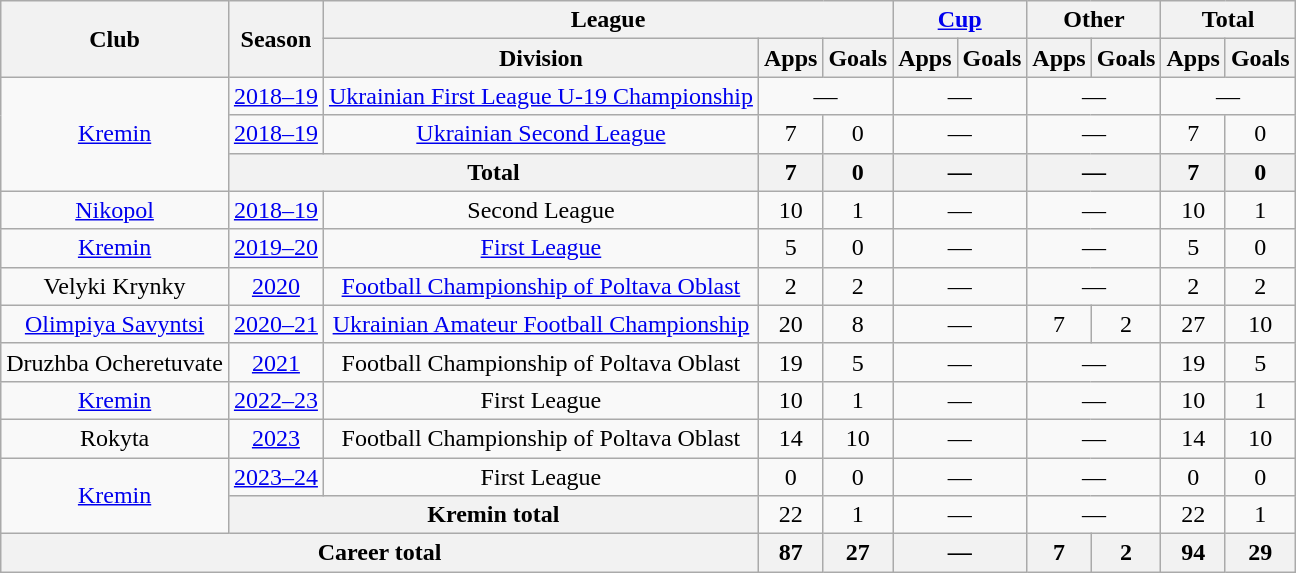<table class=wikitable style="text-align:center">
<tr>
<th rowspan=2>Club</th>
<th rowspan=2>Season</th>
<th colspan=3>League</th>
<th colspan=2><a href='#'>Cup</a></th>
<th colspan="2">Other</th>
<th colspan=2>Total</th>
</tr>
<tr>
<th>Division</th>
<th>Apps</th>
<th>Goals</th>
<th>Apps</th>
<th>Goals</th>
<th>Apps</th>
<th>Goals</th>
<th>Apps</th>
<th>Goals</th>
</tr>
<tr>
<td rowspan=3><a href='#'>Kremin</a></td>
<td><a href='#'>2018–19</a></td>
<td><a href='#'>Ukrainian First League U-19 Championship</a></td>
<td colspan=2>—</td>
<td colspan=2>—</td>
<td colspan=2>—</td>
<td colspan=2>—</td>
</tr>
<tr>
<td><a href='#'>2018–19</a></td>
<td><a href='#'>Ukrainian Second League</a></td>
<td>7</td>
<td>0</td>
<td colspan=2>—</td>
<td colspan=2>—</td>
<td>7</td>
<td>0</td>
</tr>
<tr>
<th colspan=2>Total</th>
<th>7</th>
<th>0</th>
<th colspan=2>—</th>
<th colspan=2>—</th>
<th>7</th>
<th>0</th>
</tr>
<tr>
<td><a href='#'>Nikopol</a></td>
<td><a href='#'>2018–19</a></td>
<td>Second League</td>
<td>10</td>
<td>1</td>
<td colspan=2>—</td>
<td colspan=2>—</td>
<td>10</td>
<td>1</td>
</tr>
<tr>
<td><a href='#'>Kremin</a></td>
<td><a href='#'>2019–20</a></td>
<td><a href='#'>First League</a></td>
<td>5</td>
<td>0</td>
<td colspan=2>—</td>
<td colspan=2>—</td>
<td>5</td>
<td>0</td>
</tr>
<tr>
<td>Velyki Krynky</td>
<td><a href='#'>2020</a></td>
<td><a href='#'>Football Championship of Poltava Oblast</a></td>
<td>2</td>
<td>2</td>
<td colspan=2>—</td>
<td colspan=2>—</td>
<td>2</td>
<td>2</td>
</tr>
<tr>
<td><a href='#'>Olimpiya Savyntsi</a></td>
<td><a href='#'>2020–21</a></td>
<td><a href='#'>Ukrainian Amateur Football Championship</a></td>
<td>20</td>
<td>8</td>
<td colspan=2>—</td>
<td>7</td>
<td>2</td>
<td>27</td>
<td>10</td>
</tr>
<tr>
<td>Druzhba Ocheretuvate</td>
<td><a href='#'>2021</a></td>
<td>Football Championship of Poltava Oblast</td>
<td>19</td>
<td>5</td>
<td colspan=2>—</td>
<td colspan=2>—</td>
<td>19</td>
<td>5</td>
</tr>
<tr>
<td><a href='#'>Kremin</a></td>
<td><a href='#'>2022–23</a></td>
<td>First League</td>
<td>10</td>
<td>1</td>
<td colspan=2>—</td>
<td colspan=2>—</td>
<td>10</td>
<td>1</td>
</tr>
<tr>
<td>Rokyta</td>
<td><a href='#'>2023</a></td>
<td>Football Championship of Poltava Oblast</td>
<td>14</td>
<td>10</td>
<td colspan=2>—</td>
<td colspan=2>—</td>
<td>14</td>
<td>10</td>
</tr>
<tr>
<td rowspan=2><a href='#'>Kremin</a></td>
<td><a href='#'>2023–24</a></td>
<td>First League</td>
<td>0</td>
<td>0</td>
<td colspan=2>—</td>
<td colspan=2>—</td>
<td>0</td>
<td>0</td>
</tr>
<tr>
<th colspan=2>Kremin total</th>
<td>22</td>
<td>1</td>
<td colspan=2>—</td>
<td colspan=2>—</td>
<td>22</td>
<td>1</td>
</tr>
<tr>
<th colspan=3>Career total</th>
<th>87</th>
<th>27</th>
<th colspan=2>—</th>
<th>7</th>
<th>2</th>
<th>94</th>
<th>29</th>
</tr>
</table>
